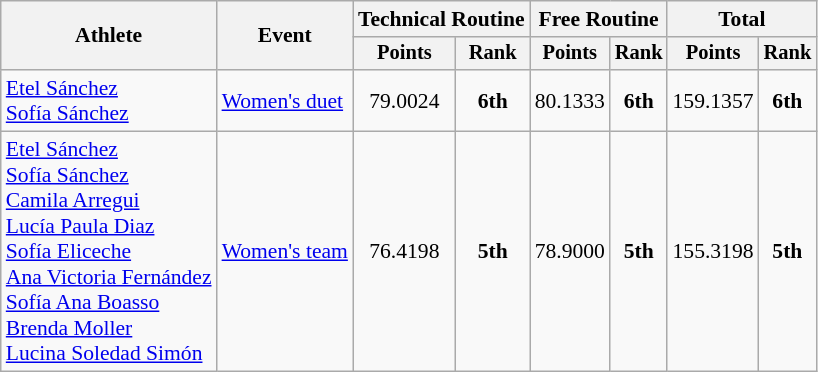<table class=wikitable style="font-size:90%">
<tr>
<th rowspan="2">Athlete</th>
<th rowspan="2">Event</th>
<th colspan="2">Technical Routine</th>
<th colspan="2">Free Routine</th>
<th colspan="2">Total</th>
</tr>
<tr style="font-size:95%">
<th>Points</th>
<th>Rank</th>
<th>Points</th>
<th>Rank</th>
<th>Points</th>
<th>Rank</th>
</tr>
<tr align=center>
<td align=left><a href='#'>Etel Sánchez</a><br><a href='#'>Sofía Sánchez</a></td>
<td align=left><a href='#'>Women's duet</a></td>
<td>79.0024</td>
<td><strong>6th</strong></td>
<td>80.1333</td>
<td><strong>6th</strong></td>
<td>159.1357</td>
<td><strong>6th</strong></td>
</tr>
<tr align=center>
<td align=left><a href='#'>Etel Sánchez</a><br><a href='#'>Sofía Sánchez</a><br><a href='#'>Camila Arregui</a><br><a href='#'>Lucía Paula Diaz</a><br><a href='#'>Sofía Eliceche</a><br><a href='#'>Ana Victoria Fernández</a><br><a href='#'>Sofía Ana Boasso</a><br><a href='#'>Brenda Moller</a><br><a href='#'>Lucina Soledad Simón</a></td>
<td align=left><a href='#'>Women's team</a></td>
<td>76.4198</td>
<td><strong>5th</strong></td>
<td>78.9000</td>
<td><strong>5th</strong></td>
<td>155.3198</td>
<td><strong>5th</strong></td>
</tr>
</table>
